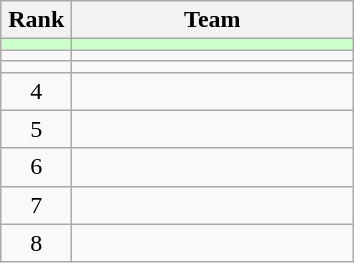<table class="wikitable" style="text-align: center;">
<tr>
<th width=40>Rank</th>
<th width=180>Team</th>
</tr>
<tr bgcolor=#ccffcc align=center>
<td></td>
<td style="text-align:left;"></td>
</tr>
<tr align=center>
<td></td>
<td style="text-align:left;"></td>
</tr>
<tr align=center>
<td></td>
<td style="text-align:left;"></td>
</tr>
<tr align=center>
<td>4</td>
<td style="text-align:left;"></td>
</tr>
<tr align=center>
<td>5</td>
<td style="text-align:left;"></td>
</tr>
<tr align=center>
<td>6</td>
<td style="text-align:left;"></td>
</tr>
<tr align=center>
<td>7</td>
<td style="text-align:left;"></td>
</tr>
<tr align=center>
<td>8</td>
<td style="text-align:left;"></td>
</tr>
</table>
